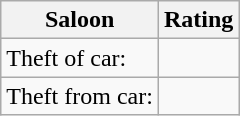<table class="wikitable">
<tr>
<th>Saloon</th>
<th>Rating</th>
</tr>
<tr>
<td>Theft of car:</td>
<td></td>
</tr>
<tr>
<td>Theft from car:</td>
<td></td>
</tr>
</table>
